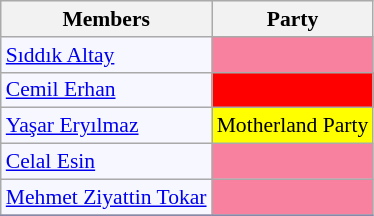<table class=wikitable style="border:1px solid #8888aa; background-color:#f7f8ff; padding:0px; font-size:90%;">
<tr>
<th>Members</th>
<th>Party</th>
</tr>
<tr>
<td><a href='#'>Sıddık Altay</a></td>
<td style="background: #F7819F"></td>
</tr>
<tr>
<td><a href='#'>Cemil Erhan</a></td>
<td style="background: #ff0000"></td>
</tr>
<tr>
<td><a href='#'>Yaşar Eryılmaz</a></td>
<td style="background: #ffff00">Motherland Party</td>
</tr>
<tr>
<td><a href='#'>Celal Esin</a></td>
<td style="background: #F7819F"></td>
</tr>
<tr>
<td><a href='#'>Mehmet Ziyattin Tokar</a></td>
<td style="background: #F7819F"></td>
</tr>
<tr>
</tr>
</table>
